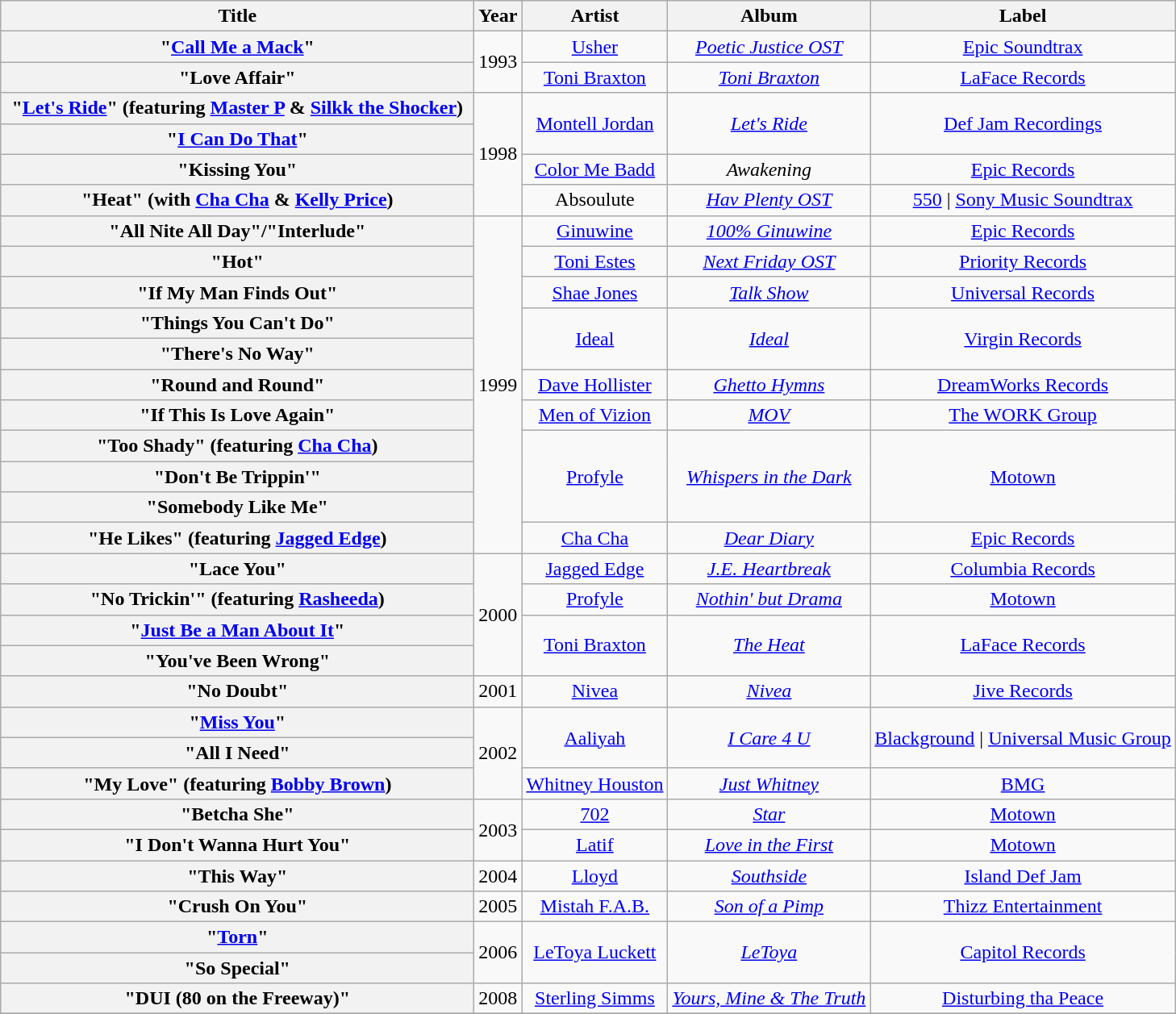<table class="wikitable plainrowheaders" style="text-align:center;">
<tr>
<th scope="col" style="width:24em;">Title</th>
<th scope="col">Year</th>
<th scope="col">Artist</th>
<th scope="col">Album</th>
<th scope="col">Label</th>
</tr>
<tr>
<th scope="row">"<a href='#'>Call Me a Mack</a>"</th>
<td rowspan="2">1993</td>
<td><a href='#'>Usher</a></td>
<td><em><a href='#'>Poetic Justice OST</a></em></td>
<td><a href='#'>Epic Soundtrax</a></td>
</tr>
<tr>
<th scope="row">"Love Affair"</th>
<td><a href='#'>Toni Braxton</a></td>
<td><em><a href='#'>Toni Braxton</a></em></td>
<td><a href='#'>LaFace Records</a></td>
</tr>
<tr>
<th scope="row">"<a href='#'>Let's Ride</a>" (featuring <a href='#'>Master P</a> & <a href='#'>Silkk the Shocker</a>)</th>
<td rowspan="4">1998</td>
<td rowspan="2"><a href='#'>Montell Jordan</a></td>
<td rowspan="2"><em><a href='#'>Let's Ride</a></em></td>
<td rowspan="2"><a href='#'>Def Jam Recordings</a></td>
</tr>
<tr>
<th scope="row">"<a href='#'>I Can Do That</a>"</th>
</tr>
<tr>
<th scope="row">"Kissing You"</th>
<td><a href='#'>Color Me Badd</a></td>
<td><em>Awakening</em></td>
<td><a href='#'>Epic Records</a></td>
</tr>
<tr>
<th scope="row">"Heat" (with <a href='#'>Cha Cha</a> & <a href='#'>Kelly Price</a>)</th>
<td>Absoulute</td>
<td><em><a href='#'>Hav Plenty OST</a></em></td>
<td Yab Yum><a href='#'>550</a> | <a href='#'>Sony Music Soundtrax</a></td>
</tr>
<tr>
<th scope="row">"All Nite All Day"/"Interlude"</th>
<td rowspan="11">1999</td>
<td><a href='#'>Ginuwine</a></td>
<td><em><a href='#'>100% Ginuwine</a></em></td>
<td><a href='#'>Epic Records</a></td>
</tr>
<tr>
<th scope="row">"Hot"</th>
<td><a href='#'>Toni Estes</a></td>
<td><em><a href='#'>Next Friday OST</a></em></td>
<td><a href='#'>Priority Records</a></td>
</tr>
<tr>
<th scope="row">"If My Man Finds Out"</th>
<td><a href='#'>Shae Jones</a></td>
<td><em><a href='#'>Talk Show</a></em></td>
<td><a href='#'>Universal Records</a></td>
</tr>
<tr>
<th scope="row">"Things You Can't Do"</th>
<td rowspan="2"><a href='#'>Ideal</a></td>
<td rowspan="2"><em><a href='#'>Ideal</a></em></td>
<td rowspan="2"><a href='#'>Virgin Records</a></td>
</tr>
<tr>
<th scope="row">"There's No Way"</th>
</tr>
<tr>
<th scope="row">"Round and Round"</th>
<td><a href='#'>Dave Hollister</a></td>
<td><em><a href='#'>Ghetto Hymns</a></em></td>
<td><a href='#'>DreamWorks Records</a></td>
</tr>
<tr>
<th scope="row">"If This Is Love Again"</th>
<td><a href='#'>Men of Vizion</a></td>
<td><em><a href='#'>MOV</a></em></td>
<td><a href='#'>The WORK Group</a></td>
</tr>
<tr>
<th scope="row">"Too Shady" (featuring <a href='#'>Cha Cha</a>)</th>
<td rowspan="3"><a href='#'>Profyle</a></td>
<td rowspan="3"><em><a href='#'>Whispers in the Dark</a></em></td>
<td rowspan="3"><a href='#'>Motown</a></td>
</tr>
<tr>
<th scope="row">"Don't Be Trippin'"</th>
</tr>
<tr>
<th scope="row">"Somebody Like Me"</th>
</tr>
<tr>
<th scope="row">"He Likes" (featuring <a href='#'>Jagged Edge</a>)</th>
<td><a href='#'>Cha Cha</a></td>
<td><em><a href='#'>Dear Diary</a></em></td>
<td><a href='#'>Epic Records</a></td>
</tr>
<tr>
<th scope="row">"Lace You"</th>
<td rowspan="4">2000</td>
<td><a href='#'>Jagged Edge</a></td>
<td><em><a href='#'>J.E. Heartbreak</a></em></td>
<td><a href='#'>Columbia Records</a></td>
</tr>
<tr>
<th scope="row">"No Trickin'" (featuring <a href='#'>Rasheeda</a>)</th>
<td><a href='#'>Profyle</a></td>
<td><em><a href='#'>Nothin' but Drama</a></em></td>
<td><a href='#'>Motown</a></td>
</tr>
<tr>
<th scope="row">"<a href='#'>Just Be a Man About It</a>"</th>
<td rowspan="2"><a href='#'>Toni Braxton</a></td>
<td rowspan="2"><em><a href='#'>The Heat</a></em></td>
<td rowspan="2"><a href='#'>LaFace Records</a></td>
</tr>
<tr>
<th scope="row">"You've Been Wrong"</th>
</tr>
<tr>
<th scope="row">"No Doubt"</th>
<td>2001</td>
<td><a href='#'>Nivea</a></td>
<td><em><a href='#'>Nivea</a></em></td>
<td><a href='#'>Jive Records</a></td>
</tr>
<tr>
<th scope="row">"<a href='#'>Miss You</a>"</th>
<td rowspan="3">2002</td>
<td rowspan="2"><a href='#'>Aaliyah</a></td>
<td rowspan="2"><em><a href='#'>I Care 4 U</a></em></td>
<td rowspan="2"><a href='#'>Blackground</a> | <a href='#'>Universal Music Group</a></td>
</tr>
<tr>
<th scope="row">"All I Need"</th>
</tr>
<tr>
<th scope="row">"My Love" (featuring <a href='#'>Bobby Brown</a>)</th>
<td><a href='#'>Whitney Houston</a></td>
<td><em><a href='#'>Just Whitney</a></em></td>
<td><a href='#'>BMG</a></td>
</tr>
<tr>
<th scope="row">"Betcha She"</th>
<td rowspan="2">2003</td>
<td><a href='#'>702</a></td>
<td><em><a href='#'>Star</a></em></td>
<td><a href='#'>Motown</a></td>
</tr>
<tr>
<th scope="row">"I Don't Wanna Hurt You"</th>
<td><a href='#'>Latif</a></td>
<td><em><a href='#'>Love in the First</a></em></td>
<td><a href='#'>Motown</a></td>
</tr>
<tr>
<th scope="row">"This Way"</th>
<td>2004</td>
<td><a href='#'>Lloyd</a></td>
<td><em><a href='#'>Southside</a></em></td>
<td><a href='#'>Island Def Jam</a></td>
</tr>
<tr>
<th scope="row">"Crush On You"</th>
<td>2005</td>
<td><a href='#'>Mistah F.A.B.</a></td>
<td><em><a href='#'>Son of a Pimp</a></em></td>
<td><a href='#'>Thizz Entertainment</a></td>
</tr>
<tr>
<th scope="row">"<a href='#'>Torn</a>"</th>
<td rowspan="2">2006</td>
<td rowspan="2"><a href='#'>LeToya Luckett</a></td>
<td rowspan="2"><em><a href='#'>LeToya</a></em></td>
<td rowspan="2"><a href='#'>Capitol Records</a></td>
</tr>
<tr>
<th scope="row">"So Special"</th>
</tr>
<tr>
<th scope="row">"DUI (80 on the Freeway)"</th>
<td>2008</td>
<td><a href='#'>Sterling Simms</a></td>
<td><em><a href='#'>Yours, Mine & The Truth</a></em></td>
<td><a href='#'>Disturbing tha Peace</a></td>
</tr>
<tr>
</tr>
</table>
